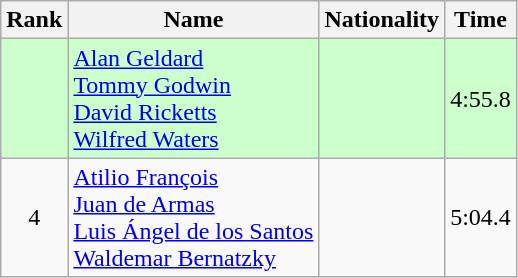<table class="wikitable sortable" style="text-align:center">
<tr>
<th>Rank</th>
<th>Name</th>
<th>Nationality</th>
<th>Time</th>
</tr>
<tr bgcolor=ccffcc>
<td></td>
<td align=left><a href='#'>Alan Geldard</a><br><a href='#'>Tommy Godwin</a><br><a href='#'>David Ricketts</a><br><a href='#'>Wilfred Waters</a></td>
<td align=left></td>
<td>4:55.8</td>
</tr>
<tr>
<td>4</td>
<td align=left><a href='#'>Atilio François</a><br><a href='#'>Juan de Armas</a><br><a href='#'>Luis Ángel de los Santos</a><br><a href='#'>Waldemar Bernatzky</a></td>
<td align=left></td>
<td>5:04.4</td>
</tr>
</table>
